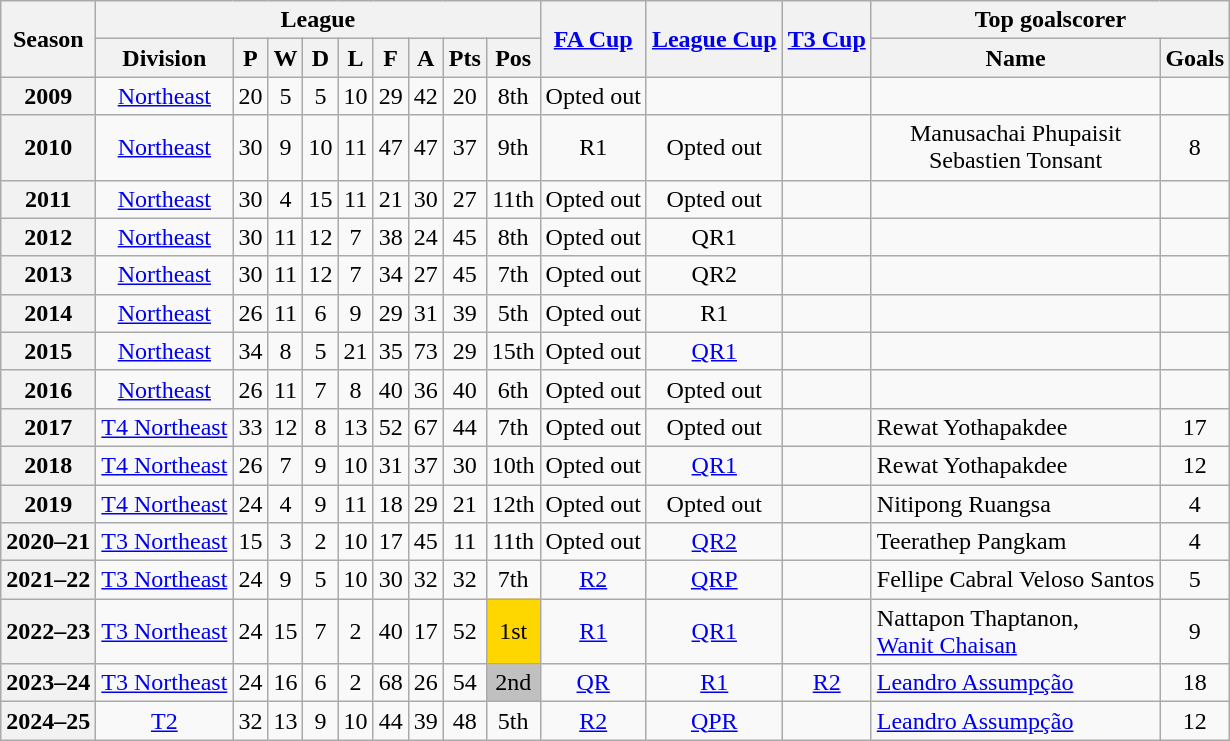<table class="wikitable" style="text-align: center">
<tr>
<th rowspan=2>Season</th>
<th colspan=9>League</th>
<th rowspan=2><a href='#'>FA Cup</a></th>
<th rowspan=2><a href='#'>League Cup</a></th>
<th rowspan=2><a href='#'>T3 Cup</a></th>
<th colspan=2>Top goalscorer</th>
</tr>
<tr>
<th>Division</th>
<th>P</th>
<th>W</th>
<th>D</th>
<th>L</th>
<th>F</th>
<th>A</th>
<th>Pts</th>
<th>Pos</th>
<th>Name</th>
<th>Goals</th>
</tr>
<tr>
<th>2009</th>
<td><a href='#'>Northeast</a></td>
<td>20</td>
<td>5</td>
<td>5</td>
<td>10</td>
<td>29</td>
<td>42</td>
<td>20</td>
<td>8th</td>
<td>Opted out</td>
<td></td>
<td></td>
<td></td>
<td></td>
</tr>
<tr>
<th>2010</th>
<td><a href='#'>Northeast</a></td>
<td>30</td>
<td>9</td>
<td>10</td>
<td>11</td>
<td>47</td>
<td>47</td>
<td>37</td>
<td>9th </td>
<td>R1</td>
<td>Opted out</td>
<td></td>
<td>Manusachai Phupaisit <br> Sebastien Tonsant </td>
<td>8 </td>
</tr>
<tr>
<th>2011</th>
<td><a href='#'>Northeast</a></td>
<td>30</td>
<td>4</td>
<td>15</td>
<td>11</td>
<td>21</td>
<td>30</td>
<td>27</td>
<td>11th</td>
<td>Opted out</td>
<td>Opted out</td>
<td></td>
<td></td>
<td></td>
</tr>
<tr>
<th>2012</th>
<td><a href='#'>Northeast</a></td>
<td>30</td>
<td>11</td>
<td>12</td>
<td>7</td>
<td>38</td>
<td>24</td>
<td>45</td>
<td>8th</td>
<td>Opted out</td>
<td>QR1</td>
<td></td>
<td></td>
<td></td>
</tr>
<tr>
<th>2013</th>
<td><a href='#'>Northeast</a></td>
<td>30</td>
<td>11</td>
<td>12</td>
<td>7</td>
<td>34</td>
<td>27</td>
<td>45</td>
<td>7th</td>
<td>Opted out</td>
<td>QR2</td>
<td></td>
<td></td>
<td></td>
</tr>
<tr>
<th>2014</th>
<td><a href='#'>Northeast</a></td>
<td>26</td>
<td>11</td>
<td>6</td>
<td>9</td>
<td>29</td>
<td>31</td>
<td>39</td>
<td>5th</td>
<td>Opted out</td>
<td>R1</td>
<td></td>
<td></td>
<td></td>
</tr>
<tr>
<th>2015</th>
<td><a href='#'>Northeast</a></td>
<td>34</td>
<td>8</td>
<td>5</td>
<td>21</td>
<td>35</td>
<td>73</td>
<td>29</td>
<td>15th</td>
<td>Opted out</td>
<td><a href='#'>QR1</a></td>
<td></td>
<td></td>
<td></td>
</tr>
<tr>
<th>2016</th>
<td><a href='#'>Northeast</a></td>
<td>26</td>
<td>11</td>
<td>7</td>
<td>8</td>
<td>40</td>
<td>36</td>
<td>40</td>
<td>6th</td>
<td>Opted out</td>
<td>Opted out</td>
<td></td>
<td></td>
<td></td>
</tr>
<tr>
<th>2017</th>
<td><a href='#'>T4 Northeast</a></td>
<td>33</td>
<td>12</td>
<td>8</td>
<td>13</td>
<td>52</td>
<td>67</td>
<td>44</td>
<td>7th</td>
<td>Opted out</td>
<td>Opted out</td>
<td></td>
<td align="left"> Rewat Yothapakdee</td>
<td>17</td>
</tr>
<tr>
<th>2018</th>
<td><a href='#'>T4 Northeast</a></td>
<td>26</td>
<td>7</td>
<td>9</td>
<td>10</td>
<td>31</td>
<td>37</td>
<td>30</td>
<td>10th</td>
<td>Opted out</td>
<td><a href='#'>QR1</a></td>
<td></td>
<td align="left"> Rewat Yothapakdee</td>
<td>12</td>
</tr>
<tr>
<th>2019</th>
<td><a href='#'>T4 Northeast</a></td>
<td>24</td>
<td>4</td>
<td>9</td>
<td>11</td>
<td>18</td>
<td>29</td>
<td>21</td>
<td>12th</td>
<td>Opted out</td>
<td>Opted out</td>
<td></td>
<td align="left"> Nitipong Ruangsa</td>
<td>4</td>
</tr>
<tr>
<th>2020–21</th>
<td><a href='#'>T3 Northeast</a></td>
<td>15</td>
<td>3</td>
<td>2</td>
<td>10</td>
<td>17</td>
<td>45</td>
<td>11</td>
<td>11th</td>
<td>Opted out</td>
<td><a href='#'>QR2</a></td>
<td></td>
<td align="left"> Teerathep Pangkam</td>
<td>4</td>
</tr>
<tr>
<th>2021–22</th>
<td><a href='#'>T3 Northeast</a></td>
<td>24</td>
<td>9</td>
<td>5</td>
<td>10</td>
<td>30</td>
<td>32</td>
<td>32</td>
<td>7th</td>
<td><a href='#'>R2</a></td>
<td><a href='#'>QRP</a></td>
<td></td>
<td align="left"> Fellipe Cabral Veloso Santos</td>
<td>5</td>
</tr>
<tr>
<th>2022–23</th>
<td><a href='#'>T3 Northeast</a></td>
<td>24</td>
<td>15</td>
<td>7</td>
<td>2</td>
<td>40</td>
<td>17</td>
<td>52</td>
<td bgcolor=gold>1st</td>
<td><a href='#'>R1</a></td>
<td><a href='#'>QR1</a></td>
<td></td>
<td align="left"> Nattapon Thaptanon,<br> <a href='#'>Wanit Chaisan</a></td>
<td>9</td>
</tr>
<tr>
<th>2023–24</th>
<td><a href='#'>T3 Northeast</a></td>
<td>24</td>
<td>16</td>
<td>6</td>
<td>2</td>
<td>68</td>
<td>26</td>
<td>54</td>
<td bgcolor=silver>2nd</td>
<td><a href='#'>QR</a></td>
<td><a href='#'>R1</a></td>
<td><a href='#'>R2</a></td>
<td align="left"> <a href='#'>Leandro Assumpção</a></td>
<td>18</td>
</tr>
<tr>
<th>2024–25</th>
<td><a href='#'>T2</a></td>
<td>32</td>
<td>13</td>
<td>9</td>
<td>10</td>
<td>44</td>
<td>39</td>
<td>48</td>
<td>5th</td>
<td><a href='#'>R2</a></td>
<td><a href='#'>QPR</a></td>
<td></td>
<td align="left"> <a href='#'>Leandro Assumpção</a></td>
<td>12</td>
</tr>
</table>
